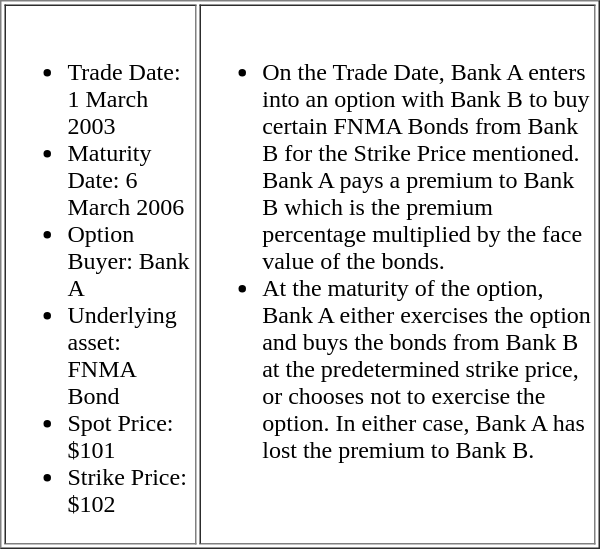<table style="float: right;" border="1" width="400">
<tr valign="top">
<td><br><ul><li>Trade Date: 1 March 2003</li><li>Maturity Date: 6 March 2006</li><li>Option Buyer: Bank A</li><li>Underlying asset: FNMA Bond</li><li>Spot Price: $101</li><li>Strike Price: $102</li></ul></td>
<td><br><ul><li>On the Trade Date, Bank A enters into an option with Bank B to buy certain FNMA Bonds from Bank B for the Strike Price mentioned. Bank A pays a premium to Bank B which is the premium percentage multiplied by the face value of the bonds.</li><li>At the maturity of the option, Bank A either exercises the option and buys the bonds from Bank B at the predetermined strike price, or chooses not to exercise the option. In either case, Bank A has lost the premium to Bank B.</li></ul></td>
</tr>
</table>
